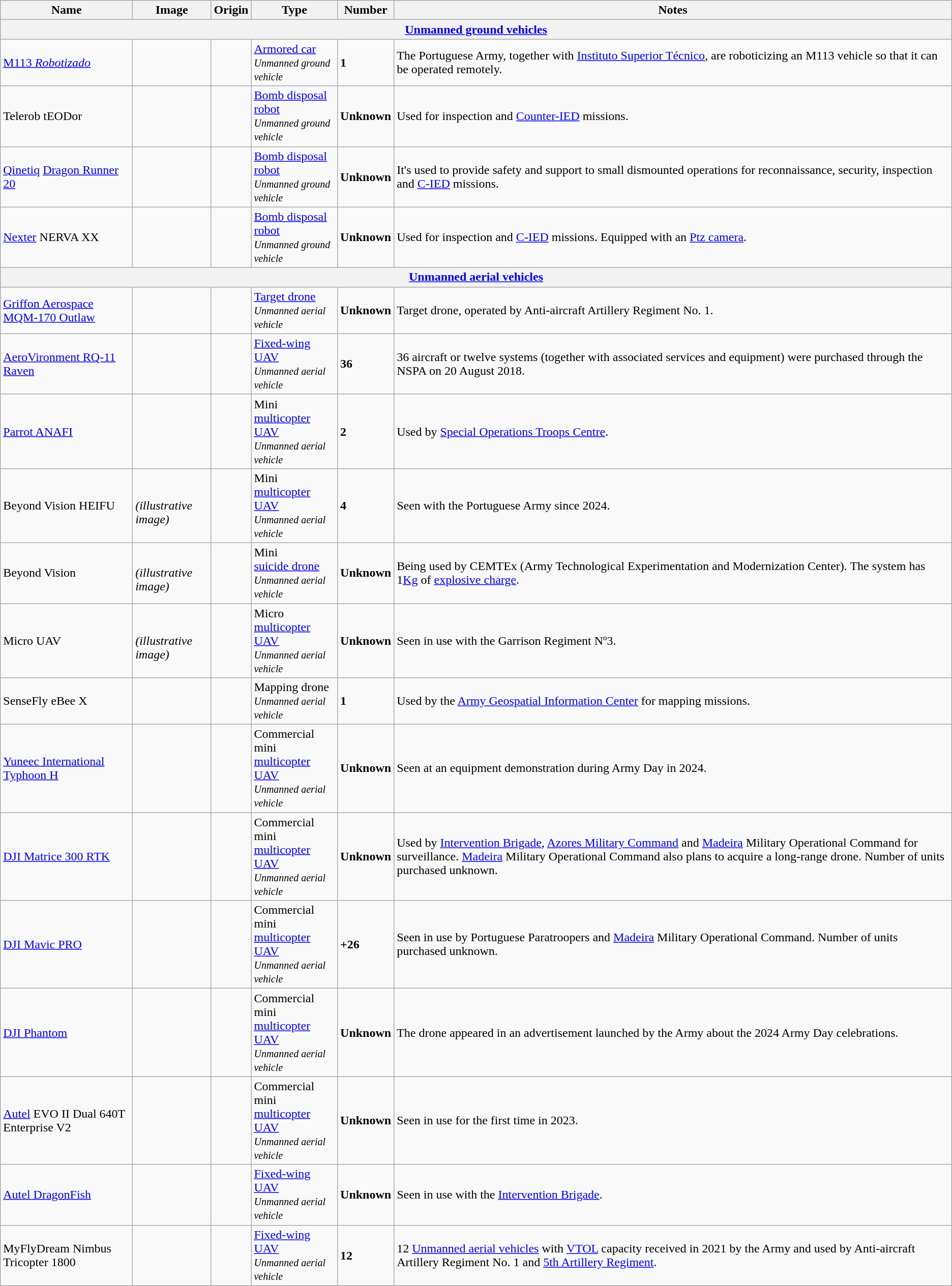<table class="wikitable">
<tr>
<th>Name</th>
<th>Image</th>
<th>Origin</th>
<th>Type</th>
<th>Number</th>
<th>Notes</th>
</tr>
<tr>
<th colspan="6"><a href='#'>Unmanned ground vehicles</a></th>
</tr>
<tr>
<td><a href='#'>M113 <em>Robotizado</em></a></td>
<td></td>
<td><br></td>
<td><a href='#'>Armored car</a><br><em><small>Unmanned ground vehicle</small></em></td>
<td><strong>1</strong></td>
<td>The Portuguese Army, together with <a href='#'>Instituto Superior Técnico</a>, are roboticizing an M113 vehicle so that it can be operated remotely.</td>
</tr>
<tr>
<td>Telerob tEODor</td>
<td></td>
<td></td>
<td><a href='#'>Bomb disposal robot</a><br><em><small>Unmanned ground vehicle</small></em></td>
<td><strong>Unknown</strong></td>
<td>Used for inspection and <a href='#'>Counter-IED</a> missions.</td>
</tr>
<tr>
<td><a href='#'>Qinetiq</a> <a href='#'>Dragon Runner 20</a></td>
<td></td>
<td></td>
<td><a href='#'>Bomb disposal robot</a><br><em><small>Unmanned ground vehicle</small></em></td>
<td><strong>Unknown</strong></td>
<td>It's used to provide safety and support to small dismounted operations for reconnaissance, security, inspection and <a href='#'>C-IED</a> missions.</td>
</tr>
<tr>
<td><a href='#'>Nexter</a> NERVA XX</td>
<td></td>
<td></td>
<td><a href='#'>Bomb disposal robot</a><br><em><small>Unmanned ground vehicle</small></em></td>
<td><strong>Unknown</strong></td>
<td>Used for inspection and <a href='#'>C-IED</a> missions. Equipped with an <a href='#'>Ptz camera</a>.</td>
</tr>
<tr>
<th colspan="6"><a href='#'>Unmanned aerial vehicles</a></th>
</tr>
<tr>
<td><a href='#'>Griffon Aerospace MQM-170 Outlaw</a></td>
<td></td>
<td></td>
<td><a href='#'>Target drone</a><br><em><small>Unmanned aerial vehicle</small></em></td>
<td><strong>Unknown</strong></td>
<td>Target drone, operated by Anti-aircraft Artillery Regiment No. 1.</td>
</tr>
<tr>
<td><a href='#'>AeroVironment RQ-11 Raven</a></td>
<td></td>
<td></td>
<td><a href='#'>Fixed-wing</a> <a href='#'>UAV</a><br><em><small>Unmanned aerial vehicle</small></em></td>
<td><strong>36</strong></td>
<td>36 aircraft or twelve systems (together with associated services and equipment) were purchased through the NSPA on 20 August 2018.</td>
</tr>
<tr>
<td><a href='#'>Parrot ANAFI</a></td>
<td></td>
<td></td>
<td>Mini<br><a href='#'>multicopter</a> <a href='#'>UAV</a><br><em><small>Unmanned aerial vehicle</small></em></td>
<td><strong>2</strong></td>
<td>Used by <a href='#'>Special Operations Troops Centre</a>.</td>
</tr>
<tr>
<td>Beyond Vision HEIFU</td>
<td><br><em>(illustrative image)</em></td>
<td></td>
<td>Mini<br><a href='#'>multicopter</a> <a href='#'>UAV</a><br><em><small>Unmanned aerial vehicle</small></em></td>
<td><strong>4</strong></td>
<td>Seen with the Portuguese Army since 2024.</td>
</tr>
<tr>
<td>Beyond Vision</td>
<td><br><em>(illustrative image)</em></td>
<td></td>
<td>Mini<br><a href='#'>suicide drone</a><br><em><small>Unmanned aerial vehicle</small></em></td>
<td><strong>Unknown</strong></td>
<td>Being used by CEMTEx (Army Technological Experimentation and Modernization Center). The system has 1<a href='#'>Kg</a> of <a href='#'>explosive charge</a>.</td>
</tr>
<tr>
<td>Micro UAV</td>
<td><br><em>(illustrative image)</em></td>
<td></td>
<td>Micro<br><a href='#'>multicopter</a> <a href='#'>UAV</a><br><em><small>Unmanned aerial vehicle</small></em></td>
<td><strong>Unknown</strong></td>
<td>Seen in use with the Garrison Regiment Nº3.</td>
</tr>
<tr>
<td>SenseFly eBee X</td>
<td></td>
<td></td>
<td>Mapping drone<br><em><small>Unmanned aerial vehicle</small></em></td>
<td><strong>1</strong></td>
<td>Used by the <a href='#'>Army Geospatial Information Center</a> for mapping missions.</td>
</tr>
<tr>
<td><a href='#'>Yuneec International Typhoon H</a></td>
<td></td>
<td></td>
<td>Commercial mini<br><a href='#'>multicopter</a> <a href='#'>UAV</a><br><em><small>Unmanned aerial vehicle</small></em></td>
<td><strong>Unknown</strong></td>
<td>Seen at an equipment demonstration during Army Day in 2024.</td>
</tr>
<tr>
<td><a href='#'>DJI Matrice 300 RTK</a></td>
<td></td>
<td></td>
<td>Commercial mini<br><a href='#'>multicopter</a> <a href='#'>UAV</a><br><em><small>Unmanned aerial vehicle</small></em></td>
<td><strong>Unknown</strong></td>
<td>Used by <a href='#'>Intervention Brigade</a>, <a href='#'>Azores Military Command</a> and <a href='#'>Madeira</a> Military Operational Command for surveillance. <a href='#'>Madeira</a> Military Operational Command also plans to acquire a long-range drone. Number of units purchased unknown.</td>
</tr>
<tr>
<td><a href='#'>DJI Mavic PRO</a></td>
<td></td>
<td></td>
<td>Commercial mini<br><a href='#'>multicopter</a> <a href='#'>UAV</a><br><em><small>Unmanned aerial vehicle</small></em></td>
<td><strong>+26</strong></td>
<td>Seen in use by Portuguese Paratroopers and <a href='#'>Madeira</a> Military Operational Command. Number of units purchased unknown.</td>
</tr>
<tr>
<td><a href='#'>DJI Phantom</a></td>
<td></td>
<td></td>
<td>Commercial mini<br><a href='#'>multicopter</a> <a href='#'>UAV</a><br><em><small>Unmanned aerial vehicle</small></em></td>
<td><strong>Unknown</strong></td>
<td>The drone appeared in an advertisement launched by the Army about the 2024 Army Day celebrations.</td>
</tr>
<tr>
<td><a href='#'>Autel</a> EVO II Dual 640T Enterprise V2</td>
<td></td>
<td></td>
<td>Commercial mini<br><a href='#'>multicopter</a> <a href='#'>UAV</a><br><em><small>Unmanned aerial vehicle</small></em></td>
<td><strong>Unknown</strong></td>
<td>Seen in use for the first time in 2023.</td>
</tr>
<tr>
<td><a href='#'>Autel DragonFish</a></td>
<td></td>
<td></td>
<td><a href='#'>Fixed-wing</a> <a href='#'>UAV</a><br><em><small>Unmanned aerial vehicle</small></em></td>
<td><strong>Unknown</strong></td>
<td>Seen in use with the <a href='#'>Intervention Brigade</a>.</td>
</tr>
<tr>
<td>MyFlyDream Nimbus Tricopter 1800</td>
<td></td>
<td></td>
<td><a href='#'>Fixed-wing</a> <a href='#'>UAV</a><br><em><small>Unmanned aerial vehicle</small></em></td>
<td><strong>12</strong></td>
<td>12 <a href='#'>Unmanned aerial vehicles</a> with <a href='#'>VTOL</a> capacity received in 2021 by the Army and used by Anti-aircraft Artillery Regiment No. 1 and <a href='#'>5th Artillery Regiment</a>.</td>
</tr>
</table>
